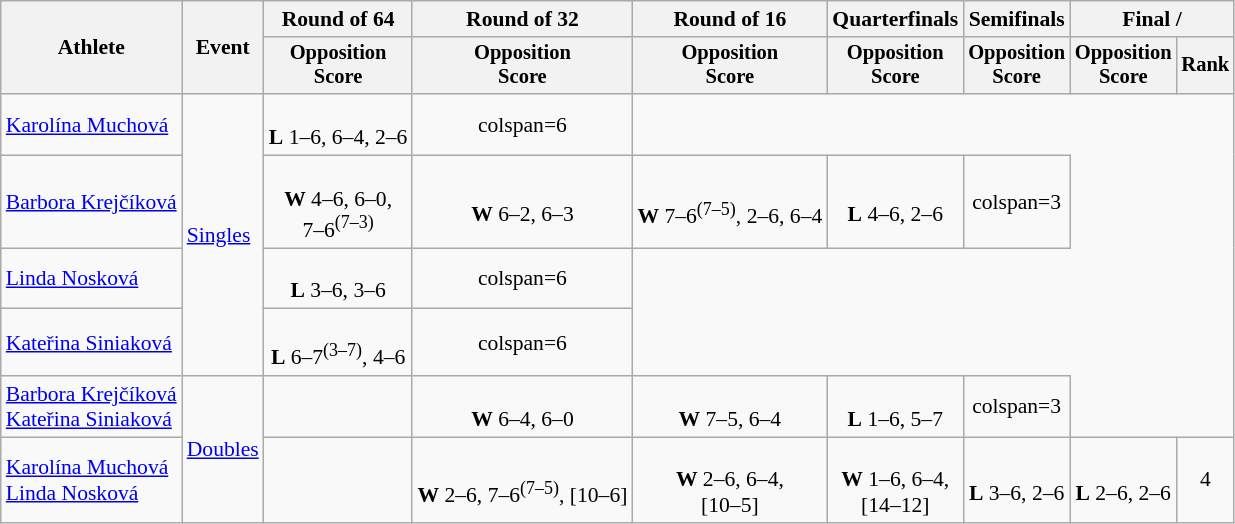<table class=wikitable style="font-size:90%">
<tr>
<th rowspan="2">Athlete</th>
<th rowspan="2">Event</th>
<th>Round of 64</th>
<th>Round of 32</th>
<th>Round of 16</th>
<th>Quarterfinals</th>
<th>Semifinals</th>
<th colspan=2>Final / </th>
</tr>
<tr style="font-size:95%">
<th>Opposition<br>Score</th>
<th>Opposition<br>Score</th>
<th>Opposition<br>Score</th>
<th>Opposition<br>Score</th>
<th>Opposition<br>Score</th>
<th>Opposition<br>Score</th>
<th>Rank</th>
</tr>
<tr align=center>
<td align=left><a href='#'>Karolína Muchová</a></td>
<td align=left rowspan=4><a href='#'>Singles</a></td>
<td><br><strong>L</strong> 1–6, 6–4, 2–6</td>
<td>colspan=6 </td>
</tr>
<tr align=center>
<td align=left><a href='#'>Barbora Krejčíková</a></td>
<td><br><strong>W</strong> 4–6, 6–0,<br>7–6<sup>(7–3)</sup></td>
<td><br><strong>W</strong> 6–2, 6–3</td>
<td><br><strong>W</strong> 7–6<sup>(7–5)</sup>, 2–6, 6–4</td>
<td><br><strong>L</strong> 4–6, 2–6</td>
<td>colspan=3 </td>
</tr>
<tr align=center>
<td align=left><a href='#'>Linda Nosková</a></td>
<td><br><strong>L</strong> 3–6, 3–6</td>
<td>colspan=6 </td>
</tr>
<tr align=center>
<td align=left><a href='#'>Kateřina Siniaková</a></td>
<td><br><strong>L</strong> 6–7<sup>(3–7)</sup>, 4–6</td>
<td>colspan=6 </td>
</tr>
<tr align=center>
<td align=left><a href='#'>Barbora Krejčíková</a><br><a href='#'>Kateřina Siniaková</a></td>
<td align=left rowspan=2><a href='#'>Doubles</a></td>
<td></td>
<td><br><strong>W</strong> 6–4, 6–0</td>
<td><br><strong>W</strong> 7–5, 6–4</td>
<td><br><strong>L</strong> 1–6, 5–7</td>
<td>colspan=3 </td>
</tr>
<tr align=center>
<td align=left><a href='#'>Karolína Muchová</a><br><a href='#'>Linda Nosková</a></td>
<td></td>
<td><br><strong>W</strong> 2–6, 7–6<sup>(7–5)</sup>, [10–6]</td>
<td><br><strong>W</strong> 2–6, 6–4,<br>[10–5]</td>
<td><br><strong>W</strong> 1–6, 6–4,<br>[14–12]</td>
<td><br><strong>L</strong> 3–6, 2–6</td>
<td><br><strong>L</strong> 2–6, 2–6</td>
<td>4</td>
</tr>
</table>
